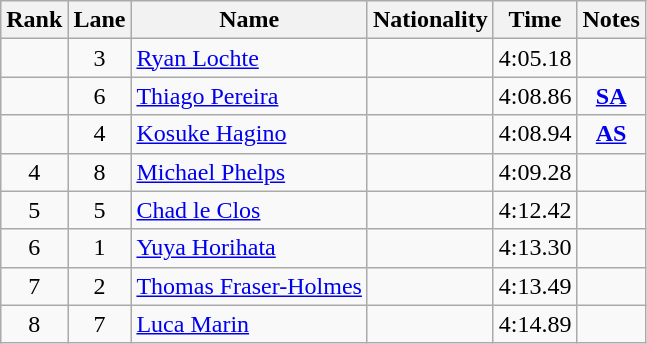<table class="wikitable sortable" style="text-align:center">
<tr>
<th>Rank</th>
<th>Lane</th>
<th>Name</th>
<th>Nationality</th>
<th>Time</th>
<th>Notes</th>
</tr>
<tr>
<td></td>
<td>3</td>
<td align=left><a href='#'>Ryan Lochte</a></td>
<td align=left></td>
<td>4:05.18</td>
<td></td>
</tr>
<tr>
<td></td>
<td>6</td>
<td align=left><a href='#'>Thiago Pereira</a></td>
<td align=left></td>
<td>4:08.86</td>
<td><strong><a href='#'>SA</a></strong></td>
</tr>
<tr>
<td></td>
<td>4</td>
<td align=left><a href='#'>Kosuke Hagino</a></td>
<td align=left></td>
<td>4:08.94</td>
<td><strong><a href='#'>AS</a></strong></td>
</tr>
<tr>
<td>4</td>
<td>8</td>
<td align=left><a href='#'>Michael Phelps</a></td>
<td align=left></td>
<td>4:09.28</td>
<td></td>
</tr>
<tr>
<td>5</td>
<td>5</td>
<td align=left><a href='#'>Chad le Clos</a></td>
<td align=left></td>
<td>4:12.42</td>
<td></td>
</tr>
<tr>
<td>6</td>
<td>1</td>
<td align=left><a href='#'>Yuya Horihata</a></td>
<td align=left></td>
<td>4:13.30</td>
<td></td>
</tr>
<tr>
<td>7</td>
<td>2</td>
<td align=left><a href='#'>Thomas Fraser-Holmes</a></td>
<td align=left></td>
<td>4:13.49</td>
<td></td>
</tr>
<tr>
<td>8</td>
<td>7</td>
<td align=left><a href='#'>Luca Marin</a></td>
<td align=left></td>
<td>4:14.89</td>
<td></td>
</tr>
</table>
